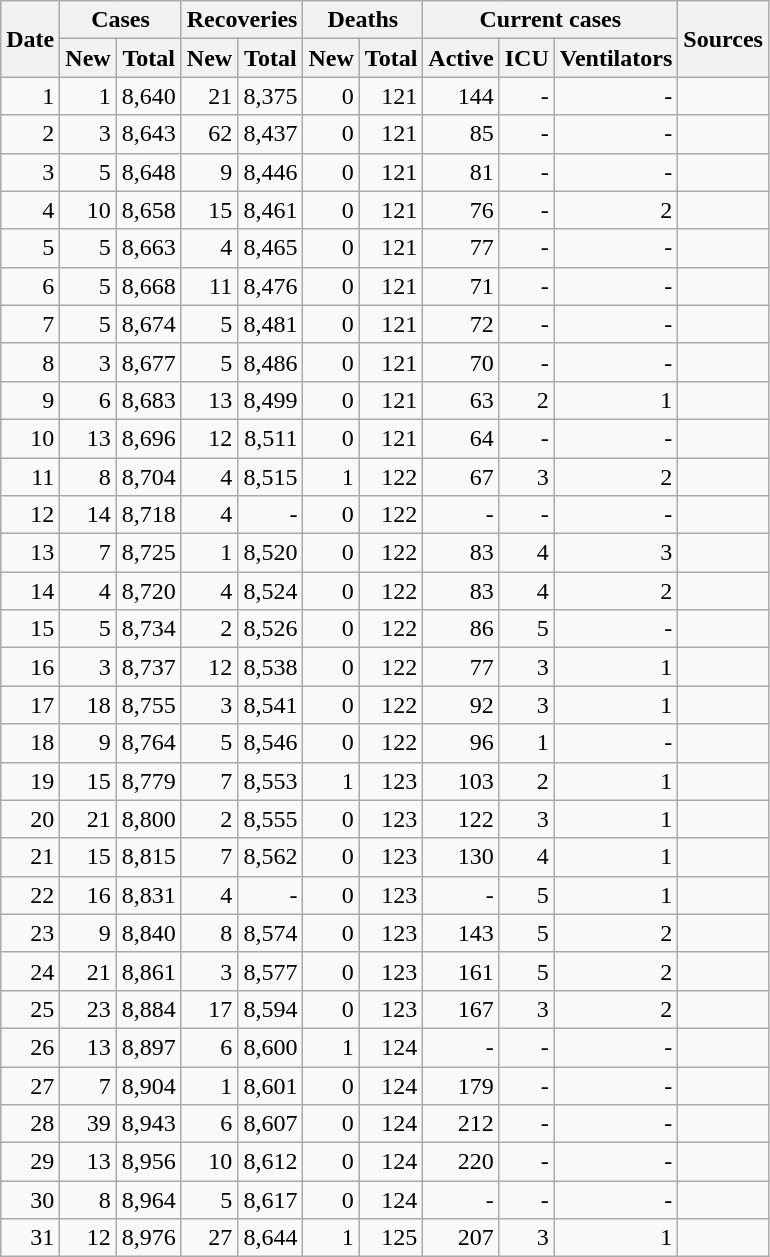<table class="wikitable sortable mw-collapsible mw-collapsed sticky-header-multi sort-under" style="text-align:right;">
<tr>
<th rowspan=2>Date</th>
<th colspan=2>Cases</th>
<th colspan=2>Recoveries</th>
<th colspan=2>Deaths</th>
<th colspan=3>Current cases</th>
<th rowspan=2 class="unsortable">Sources</th>
</tr>
<tr>
<th>New</th>
<th>Total</th>
<th>New</th>
<th>Total</th>
<th>New</th>
<th>Total</th>
<th>Active</th>
<th>ICU</th>
<th>Ventilators</th>
</tr>
<tr>
<td>1</td>
<td>1</td>
<td>8,640</td>
<td>21</td>
<td>8,375</td>
<td>0</td>
<td>121</td>
<td>144</td>
<td>-</td>
<td>-</td>
<td></td>
</tr>
<tr>
<td>2</td>
<td>3</td>
<td>8,643</td>
<td>62</td>
<td>8,437</td>
<td>0</td>
<td>121</td>
<td>85</td>
<td>-</td>
<td>-</td>
<td></td>
</tr>
<tr>
<td>3</td>
<td>5</td>
<td>8,648</td>
<td>9</td>
<td>8,446</td>
<td>0</td>
<td>121</td>
<td>81</td>
<td>-</td>
<td>-</td>
<td></td>
</tr>
<tr>
<td>4</td>
<td>10</td>
<td>8,658</td>
<td>15</td>
<td>8,461</td>
<td>0</td>
<td>121</td>
<td>76</td>
<td>-</td>
<td>2</td>
<td></td>
</tr>
<tr>
<td>5</td>
<td>5</td>
<td>8,663</td>
<td>4</td>
<td>8,465</td>
<td>0</td>
<td>121</td>
<td>77</td>
<td>-</td>
<td>-</td>
<td></td>
</tr>
<tr>
<td>6</td>
<td>5</td>
<td>8,668</td>
<td>11</td>
<td>8,476</td>
<td>0</td>
<td>121</td>
<td>71</td>
<td>-</td>
<td>-</td>
<td></td>
</tr>
<tr>
<td>7</td>
<td>5</td>
<td>8,674</td>
<td>5</td>
<td>8,481</td>
<td>0</td>
<td>121</td>
<td>72</td>
<td>-</td>
<td>-</td>
<td></td>
</tr>
<tr>
<td>8</td>
<td>3</td>
<td>8,677</td>
<td>5</td>
<td>8,486</td>
<td>0</td>
<td>121</td>
<td>70</td>
<td>-</td>
<td>-</td>
<td></td>
</tr>
<tr>
<td>9</td>
<td>6</td>
<td>8,683</td>
<td>13</td>
<td>8,499</td>
<td>0</td>
<td>121</td>
<td>63</td>
<td>2</td>
<td>1</td>
<td></td>
</tr>
<tr>
<td>10</td>
<td>13</td>
<td>8,696</td>
<td>12</td>
<td>8,511</td>
<td>0</td>
<td>121</td>
<td>64</td>
<td>-</td>
<td>-</td>
<td></td>
</tr>
<tr>
<td>11</td>
<td>8</td>
<td>8,704</td>
<td>4</td>
<td>8,515</td>
<td>1</td>
<td>122</td>
<td>67</td>
<td>3</td>
<td>2</td>
<td></td>
</tr>
<tr>
<td>12</td>
<td>14</td>
<td>8,718</td>
<td>4</td>
<td>-</td>
<td>0</td>
<td>122</td>
<td>-</td>
<td>-</td>
<td>-</td>
<td></td>
</tr>
<tr>
<td>13</td>
<td>7</td>
<td>8,725</td>
<td>1</td>
<td>8,520</td>
<td>0</td>
<td>122</td>
<td>83</td>
<td>4</td>
<td>3</td>
<td></td>
</tr>
<tr>
<td>14</td>
<td>4</td>
<td>8,720</td>
<td>4</td>
<td>8,524</td>
<td>0</td>
<td>122</td>
<td>83</td>
<td>4</td>
<td>2</td>
<td></td>
</tr>
<tr>
<td>15</td>
<td>5</td>
<td>8,734</td>
<td>2</td>
<td>8,526</td>
<td>0</td>
<td>122</td>
<td>86</td>
<td>5</td>
<td>-</td>
<td></td>
</tr>
<tr>
<td>16</td>
<td>3</td>
<td>8,737</td>
<td>12</td>
<td>8,538</td>
<td>0</td>
<td>122</td>
<td>77</td>
<td>3</td>
<td>1</td>
<td></td>
</tr>
<tr>
<td>17</td>
<td>18</td>
<td>8,755</td>
<td>3</td>
<td>8,541</td>
<td>0</td>
<td>122</td>
<td>92</td>
<td>3</td>
<td>1</td>
<td></td>
</tr>
<tr>
<td>18</td>
<td>9</td>
<td>8,764</td>
<td>5</td>
<td>8,546</td>
<td>0</td>
<td>122</td>
<td>96</td>
<td>1</td>
<td>-</td>
<td></td>
</tr>
<tr>
<td>19</td>
<td>15</td>
<td>8,779</td>
<td>7</td>
<td>8,553</td>
<td>1</td>
<td>123</td>
<td>103</td>
<td>2</td>
<td>1</td>
<td></td>
</tr>
<tr>
<td>20</td>
<td>21</td>
<td>8,800</td>
<td>2</td>
<td>8,555</td>
<td>0</td>
<td>123</td>
<td>122</td>
<td>3</td>
<td>1</td>
<td></td>
</tr>
<tr>
<td>21</td>
<td>15</td>
<td>8,815</td>
<td>7</td>
<td>8,562</td>
<td>0</td>
<td>123</td>
<td>130</td>
<td>4</td>
<td>1</td>
<td></td>
</tr>
<tr>
<td>22</td>
<td>16</td>
<td>8,831</td>
<td>4</td>
<td>-</td>
<td>0</td>
<td>123</td>
<td>-</td>
<td>5</td>
<td>1</td>
<td></td>
</tr>
<tr>
<td>23</td>
<td>9</td>
<td>8,840</td>
<td>8</td>
<td>8,574</td>
<td>0</td>
<td>123</td>
<td>143</td>
<td>5</td>
<td>2</td>
<td></td>
</tr>
<tr>
<td>24</td>
<td>21</td>
<td>8,861</td>
<td>3</td>
<td>8,577</td>
<td>0</td>
<td>123</td>
<td>161</td>
<td>5</td>
<td>2</td>
<td></td>
</tr>
<tr>
<td>25</td>
<td>23</td>
<td>8,884</td>
<td>17</td>
<td>8,594</td>
<td>0</td>
<td>123</td>
<td>167</td>
<td>3</td>
<td>2</td>
<td></td>
</tr>
<tr>
<td>26</td>
<td>13</td>
<td>8,897</td>
<td>6</td>
<td>8,600</td>
<td>1</td>
<td>124</td>
<td>-</td>
<td>-</td>
<td>-</td>
<td></td>
</tr>
<tr>
<td>27</td>
<td>7</td>
<td>8,904</td>
<td>1</td>
<td>8,601</td>
<td>0</td>
<td>124</td>
<td>179</td>
<td>-</td>
<td>-</td>
<td></td>
</tr>
<tr>
<td>28</td>
<td>39</td>
<td>8,943</td>
<td>6</td>
<td>8,607</td>
<td>0</td>
<td>124</td>
<td>212</td>
<td>-</td>
<td>-</td>
<td></td>
</tr>
<tr>
<td>29</td>
<td>13</td>
<td>8,956</td>
<td>10</td>
<td>8,612</td>
<td>0</td>
<td>124</td>
<td>220</td>
<td>-</td>
<td>-</td>
<td></td>
</tr>
<tr>
<td>30</td>
<td>8</td>
<td>8,964</td>
<td>5</td>
<td>8,617</td>
<td>0</td>
<td>124</td>
<td>-</td>
<td>-</td>
<td>-</td>
<td></td>
</tr>
<tr>
<td>31</td>
<td>12</td>
<td>8,976</td>
<td>27</td>
<td>8,644</td>
<td>1</td>
<td>125</td>
<td>207</td>
<td>3</td>
<td>1</td>
<td></td>
</tr>
</table>
